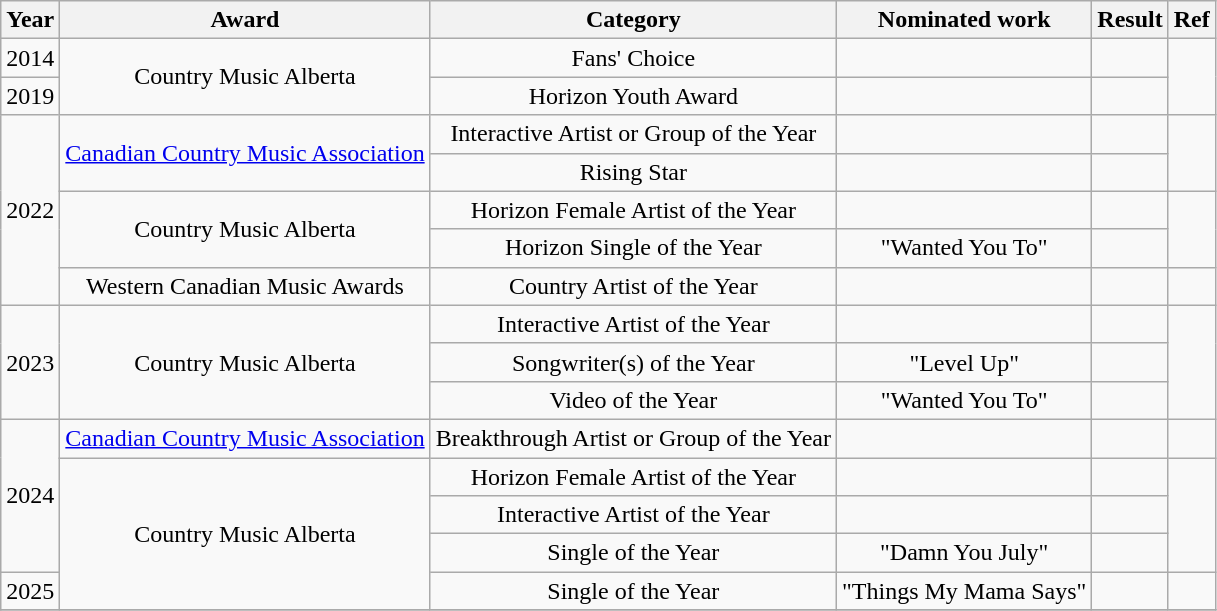<table class="wikitable" style="text-align:center;">
<tr>
<th>Year</th>
<th>Award</th>
<th>Category</th>
<th>Nominated work</th>
<th>Result</th>
<th>Ref</th>
</tr>
<tr>
<td>2014</td>
<td rowspan="2">Country Music Alberta</td>
<td>Fans' Choice</td>
<td></td>
<td></td>
<td rowspan="2"></td>
</tr>
<tr>
<td>2019</td>
<td>Horizon Youth Award</td>
<td></td>
<td></td>
</tr>
<tr>
<td rowspan="5">2022</td>
<td rowspan="2"><a href='#'>Canadian Country Music Association</a></td>
<td>Interactive Artist or Group of the Year</td>
<td></td>
<td></td>
<td rowspan=2><br></td>
</tr>
<tr>
<td>Rising Star</td>
<td></td>
<td></td>
</tr>
<tr>
<td rowspan="2">Country Music Alberta</td>
<td>Horizon Female Artist of the Year</td>
<td></td>
<td></td>
<td rowspan="2"></td>
</tr>
<tr>
<td>Horizon Single of the Year</td>
<td>"Wanted You To"</td>
<td></td>
</tr>
<tr>
<td>Western Canadian Music Awards</td>
<td>Country Artist of the Year</td>
<td></td>
<td></td>
<td></td>
</tr>
<tr>
<td rowspan="3">2023</td>
<td rowspan="3">Country Music Alberta</td>
<td>Interactive Artist of the Year</td>
<td></td>
<td></td>
<td rowspan="3"></td>
</tr>
<tr>
<td>Songwriter(s) of the Year</td>
<td>"Level Up"</td>
<td></td>
</tr>
<tr>
<td>Video of the Year</td>
<td>"Wanted You To"</td>
<td></td>
</tr>
<tr>
<td rowspan="4">2024</td>
<td><a href='#'>Canadian Country Music Association</a></td>
<td>Breakthrough Artist or Group of the Year</td>
<td></td>
<td></td>
<td></td>
</tr>
<tr>
<td rowspan="4">Country Music Alberta</td>
<td>Horizon Female Artist of the Year</td>
<td></td>
<td></td>
<td rowspan="3"></td>
</tr>
<tr>
<td>Interactive Artist of the Year</td>
<td></td>
<td></td>
</tr>
<tr>
<td>Single of the Year</td>
<td>"Damn You July"</td>
<td></td>
</tr>
<tr>
<td>2025</td>
<td>Single of the Year</td>
<td>"Things My Mama Says"</td>
<td></td>
<td></td>
</tr>
<tr>
</tr>
</table>
